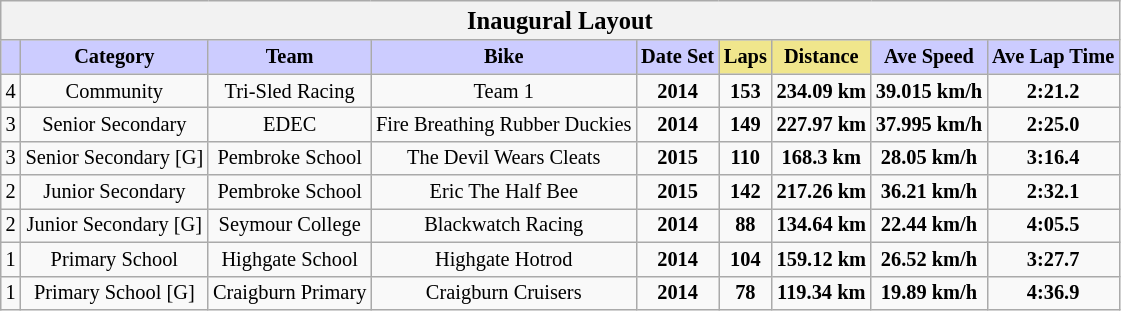<table class="wikitable collapsible collapsed" style="font-size: 85%; text-align:center">
<tr>
<th colspan="9" width="500"><big>Inaugural Layout</big></th>
</tr>
<tr>
<th style="background:#ccf"></th>
<th style="background:#ccf">Category</th>
<th style="background:#ccf">Team</th>
<th style="background:#ccf">Bike</th>
<th style="background:#ccf">Date Set</th>
<th style="background:#f0e68c">Laps</th>
<th style="background:#f0e68c">Distance</th>
<th style="background:#ccf">Ave Speed</th>
<th style="background:#ccf">Ave Lap Time</th>
</tr>
<tr>
<td>4</td>
<td>Community</td>
<td> Tri-Sled Racing</td>
<td>Team 1</td>
<td><strong>2014</strong></td>
<td><strong>153</strong></td>
<td><strong>234.09 km</strong></td>
<td><strong>39.015 km/h</strong></td>
<td><strong>2:21.2</strong></td>
</tr>
<tr>
<td>3</td>
<td>Senior Secondary</td>
<td> EDEC</td>
<td>Fire Breathing Rubber Duckies</td>
<td><strong>2014</strong></td>
<td><strong>149</strong></td>
<td><strong>227.97 km</strong></td>
<td><strong>37.995 km/h</strong></td>
<td><strong>2:25.0</strong></td>
</tr>
<tr>
<td>3</td>
<td>Senior Secondary [G]</td>
<td> Pembroke School</td>
<td>The Devil Wears Cleats</td>
<td><strong>2015</strong></td>
<td><strong>110</strong></td>
<td><strong>168.3 km</strong></td>
<td><strong>28.05 km/h</strong></td>
<td><strong>3:16.4</strong></td>
</tr>
<tr>
<td>2</td>
<td>Junior Secondary</td>
<td> Pembroke School</td>
<td>Eric The Half Bee</td>
<td><strong>2015</strong></td>
<td><strong>142</strong></td>
<td><strong>217.26 km</strong></td>
<td><strong>36.21 km/h</strong></td>
<td><strong>2:32.1</strong></td>
</tr>
<tr>
<td>2</td>
<td>Junior Secondary [G]</td>
<td> Seymour College</td>
<td>Blackwatch Racing</td>
<td><strong>2014</strong></td>
<td><strong>88</strong></td>
<td><strong>134.64 km</strong></td>
<td><strong>22.44 km/h</strong></td>
<td><strong>4:05.5</strong></td>
</tr>
<tr>
<td>1</td>
<td>Primary School</td>
<td> Highgate School</td>
<td>Highgate Hotrod</td>
<td><strong>2014</strong></td>
<td><strong>104</strong></td>
<td><strong>159.12 km</strong></td>
<td><strong>26.52 km/h</strong></td>
<td><strong>3:27.7</strong></td>
</tr>
<tr>
<td>1</td>
<td>Primary School [G]</td>
<td> Craigburn Primary</td>
<td>Craigburn Cruisers</td>
<td><strong>2014</strong></td>
<td><strong>78</strong></td>
<td><strong>119.34 km</strong></td>
<td><strong>19.89 km/h</strong></td>
<td><strong>4:36.9</strong></td>
</tr>
</table>
